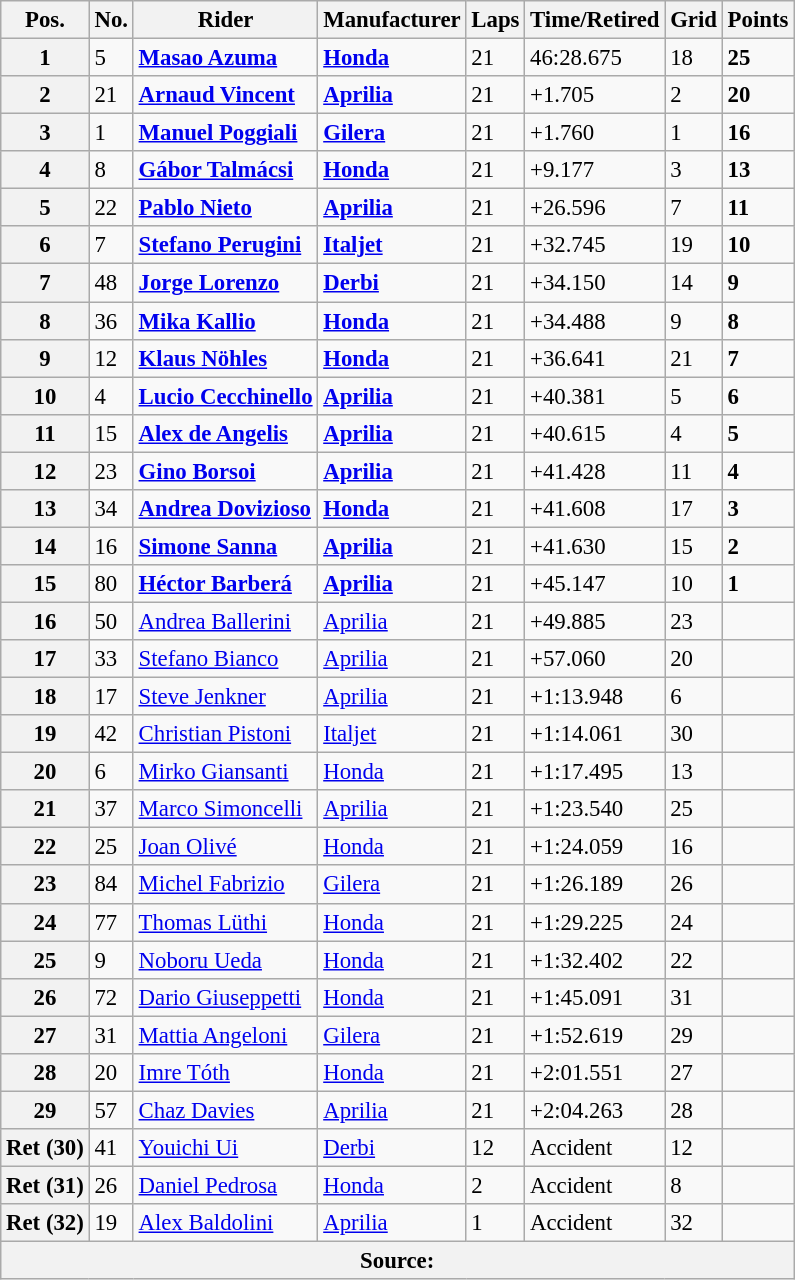<table class="wikitable" style="font-size: 95%;">
<tr>
<th>Pos.</th>
<th>No.</th>
<th>Rider</th>
<th>Manufacturer</th>
<th>Laps</th>
<th>Time/Retired</th>
<th>Grid</th>
<th>Points</th>
</tr>
<tr>
<th>1</th>
<td>5</td>
<td> <strong><a href='#'>Masao Azuma</a></strong></td>
<td><strong><a href='#'>Honda</a></strong></td>
<td>21</td>
<td>46:28.675</td>
<td>18</td>
<td><strong>25</strong></td>
</tr>
<tr>
<th>2</th>
<td>21</td>
<td> <strong><a href='#'>Arnaud Vincent</a></strong></td>
<td><strong><a href='#'>Aprilia</a></strong></td>
<td>21</td>
<td>+1.705</td>
<td>2</td>
<td><strong>20</strong></td>
</tr>
<tr>
<th>3</th>
<td>1</td>
<td> <strong><a href='#'>Manuel Poggiali</a></strong></td>
<td><strong><a href='#'>Gilera</a></strong></td>
<td>21</td>
<td>+1.760</td>
<td>1</td>
<td><strong>16</strong></td>
</tr>
<tr>
<th>4</th>
<td>8</td>
<td> <strong><a href='#'>Gábor Talmácsi</a></strong></td>
<td><strong><a href='#'>Honda</a></strong></td>
<td>21</td>
<td>+9.177</td>
<td>3</td>
<td><strong>13</strong></td>
</tr>
<tr>
<th>5</th>
<td>22</td>
<td> <strong><a href='#'>Pablo Nieto</a></strong></td>
<td><strong><a href='#'>Aprilia</a></strong></td>
<td>21</td>
<td>+26.596</td>
<td>7</td>
<td><strong>11</strong></td>
</tr>
<tr>
<th>6</th>
<td>7</td>
<td> <strong><a href='#'>Stefano Perugini</a></strong></td>
<td><strong><a href='#'>Italjet</a></strong></td>
<td>21</td>
<td>+32.745</td>
<td>19</td>
<td><strong>10</strong></td>
</tr>
<tr>
<th>7</th>
<td>48</td>
<td> <strong><a href='#'>Jorge Lorenzo</a></strong></td>
<td><strong><a href='#'>Derbi</a></strong></td>
<td>21</td>
<td>+34.150</td>
<td>14</td>
<td><strong>9</strong></td>
</tr>
<tr>
<th>8</th>
<td>36</td>
<td> <strong><a href='#'>Mika Kallio</a></strong></td>
<td><strong><a href='#'>Honda</a></strong></td>
<td>21</td>
<td>+34.488</td>
<td>9</td>
<td><strong>8</strong></td>
</tr>
<tr>
<th>9</th>
<td>12</td>
<td> <strong><a href='#'>Klaus Nöhles</a></strong></td>
<td><strong><a href='#'>Honda</a></strong></td>
<td>21</td>
<td>+36.641</td>
<td>21</td>
<td><strong>7</strong></td>
</tr>
<tr>
<th>10</th>
<td>4</td>
<td> <strong><a href='#'>Lucio Cecchinello</a></strong></td>
<td><strong><a href='#'>Aprilia</a></strong></td>
<td>21</td>
<td>+40.381</td>
<td>5</td>
<td><strong>6</strong></td>
</tr>
<tr>
<th>11</th>
<td>15</td>
<td> <strong><a href='#'>Alex de Angelis</a></strong></td>
<td><strong><a href='#'>Aprilia</a></strong></td>
<td>21</td>
<td>+40.615</td>
<td>4</td>
<td><strong>5</strong></td>
</tr>
<tr>
<th>12</th>
<td>23</td>
<td> <strong><a href='#'>Gino Borsoi</a></strong></td>
<td><strong><a href='#'>Aprilia</a></strong></td>
<td>21</td>
<td>+41.428</td>
<td>11</td>
<td><strong>4</strong></td>
</tr>
<tr>
<th>13</th>
<td>34</td>
<td> <strong><a href='#'>Andrea Dovizioso</a></strong></td>
<td><strong><a href='#'>Honda</a></strong></td>
<td>21</td>
<td>+41.608</td>
<td>17</td>
<td><strong>3</strong></td>
</tr>
<tr>
<th>14</th>
<td>16</td>
<td> <strong><a href='#'>Simone Sanna</a></strong></td>
<td><strong><a href='#'>Aprilia</a></strong></td>
<td>21</td>
<td>+41.630</td>
<td>15</td>
<td><strong>2</strong></td>
</tr>
<tr>
<th>15</th>
<td>80</td>
<td> <strong><a href='#'>Héctor Barberá</a></strong></td>
<td><strong><a href='#'>Aprilia</a></strong></td>
<td>21</td>
<td>+45.147</td>
<td>10</td>
<td><strong>1</strong></td>
</tr>
<tr>
<th>16</th>
<td>50</td>
<td> <a href='#'>Andrea Ballerini</a></td>
<td><a href='#'>Aprilia</a></td>
<td>21</td>
<td>+49.885</td>
<td>23</td>
<td></td>
</tr>
<tr>
<th>17</th>
<td>33</td>
<td> <a href='#'>Stefano Bianco</a></td>
<td><a href='#'>Aprilia</a></td>
<td>21</td>
<td>+57.060</td>
<td>20</td>
<td></td>
</tr>
<tr>
<th>18</th>
<td>17</td>
<td> <a href='#'>Steve Jenkner</a></td>
<td><a href='#'>Aprilia</a></td>
<td>21</td>
<td>+1:13.948</td>
<td>6</td>
<td></td>
</tr>
<tr>
<th>19</th>
<td>42</td>
<td> <a href='#'>Christian Pistoni</a></td>
<td><a href='#'>Italjet</a></td>
<td>21</td>
<td>+1:14.061</td>
<td>30</td>
<td></td>
</tr>
<tr>
<th>20</th>
<td>6</td>
<td> <a href='#'>Mirko Giansanti</a></td>
<td><a href='#'>Honda</a></td>
<td>21</td>
<td>+1:17.495</td>
<td>13</td>
<td></td>
</tr>
<tr>
<th>21</th>
<td>37</td>
<td> <a href='#'>Marco Simoncelli</a></td>
<td><a href='#'>Aprilia</a></td>
<td>21</td>
<td>+1:23.540</td>
<td>25</td>
<td></td>
</tr>
<tr>
<th>22</th>
<td>25</td>
<td> <a href='#'>Joan Olivé</a></td>
<td><a href='#'>Honda</a></td>
<td>21</td>
<td>+1:24.059</td>
<td>16</td>
<td></td>
</tr>
<tr>
<th>23</th>
<td>84</td>
<td> <a href='#'>Michel Fabrizio</a></td>
<td><a href='#'>Gilera</a></td>
<td>21</td>
<td>+1:26.189</td>
<td>26</td>
<td></td>
</tr>
<tr>
<th>24</th>
<td>77</td>
<td> <a href='#'>Thomas Lüthi</a></td>
<td><a href='#'>Honda</a></td>
<td>21</td>
<td>+1:29.225</td>
<td>24</td>
<td></td>
</tr>
<tr>
<th>25</th>
<td>9</td>
<td> <a href='#'>Noboru Ueda</a></td>
<td><a href='#'>Honda</a></td>
<td>21</td>
<td>+1:32.402</td>
<td>22</td>
<td></td>
</tr>
<tr>
<th>26</th>
<td>72</td>
<td> <a href='#'>Dario Giuseppetti</a></td>
<td><a href='#'>Honda</a></td>
<td>21</td>
<td>+1:45.091</td>
<td>31</td>
<td></td>
</tr>
<tr>
<th>27</th>
<td>31</td>
<td> <a href='#'>Mattia Angeloni</a></td>
<td><a href='#'>Gilera</a></td>
<td>21</td>
<td>+1:52.619</td>
<td>29</td>
<td></td>
</tr>
<tr>
<th>28</th>
<td>20</td>
<td> <a href='#'>Imre Tóth</a></td>
<td><a href='#'>Honda</a></td>
<td>21</td>
<td>+2:01.551</td>
<td>27</td>
<td></td>
</tr>
<tr>
<th>29</th>
<td>57</td>
<td> <a href='#'>Chaz Davies</a></td>
<td><a href='#'>Aprilia</a></td>
<td>21</td>
<td>+2:04.263</td>
<td>28</td>
<td></td>
</tr>
<tr>
<th>Ret (30)</th>
<td>41</td>
<td> <a href='#'>Youichi Ui</a></td>
<td><a href='#'>Derbi</a></td>
<td>12</td>
<td>Accident</td>
<td>12</td>
<td></td>
</tr>
<tr>
<th>Ret (31)</th>
<td>26</td>
<td> <a href='#'>Daniel Pedrosa</a></td>
<td><a href='#'>Honda</a></td>
<td>2</td>
<td>Accident</td>
<td>8</td>
<td></td>
</tr>
<tr>
<th>Ret (32)</th>
<td>19</td>
<td> <a href='#'>Alex Baldolini</a></td>
<td><a href='#'>Aprilia</a></td>
<td>1</td>
<td>Accident</td>
<td>32</td>
<td></td>
</tr>
<tr>
<th colspan=8>Source: </th>
</tr>
</table>
